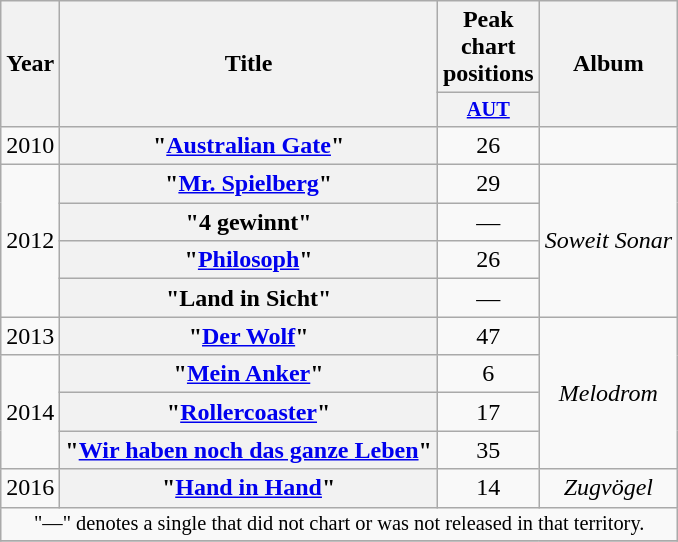<table class="wikitable plainrowheaders" style="text-align:center;">
<tr>
<th scope="col" rowspan="2">Year</th>
<th scope="col" rowspan="2">Title</th>
<th scope="col" colspan="1">Peak chart positions</th>
<th scope="col" rowspan="2">Album</th>
</tr>
<tr>
<th scope="col" style="width:3em;font-size:85%;"><a href='#'>AUT</a><br></th>
</tr>
<tr>
<td>2010</td>
<th scope="row">"<a href='#'>Australian Gate</a>"</th>
<td>26</td>
<td></td>
</tr>
<tr>
<td rowspan="4">2012</td>
<th scope="row">"<a href='#'>Mr. Spielberg</a>"</th>
<td>29</td>
<td rowspan="4"><em>Soweit Sonar</em></td>
</tr>
<tr>
<th scope="row">"4 gewinnt"</th>
<td>—</td>
</tr>
<tr>
<th scope="row">"<a href='#'>Philosoph</a>"</th>
<td>26</td>
</tr>
<tr>
<th scope="row">"Land in Sicht"</th>
<td>—</td>
</tr>
<tr>
<td>2013</td>
<th scope="row">"<a href='#'>Der Wolf</a>"</th>
<td>47</td>
<td rowspan="4"><em>Melodrom</em></td>
</tr>
<tr>
<td rowspan="3">2014</td>
<th scope="row">"<a href='#'>Mein Anker</a>"</th>
<td>6</td>
</tr>
<tr>
<th scope="row">"<a href='#'>Rollercoaster</a>"</th>
<td>17</td>
</tr>
<tr>
<th scope="row">"<a href='#'>Wir haben noch das ganze Leben</a>"</th>
<td>35</td>
</tr>
<tr>
<td>2016</td>
<th scope="row">"<a href='#'>Hand in Hand</a>"</th>
<td>14</td>
<td><em>Zugvögel</em></td>
</tr>
<tr>
<td colspan="20" style="text-align:center; font-size:85%;">"—" denotes a single that did not chart or was not released in that territory.</td>
</tr>
<tr>
</tr>
</table>
